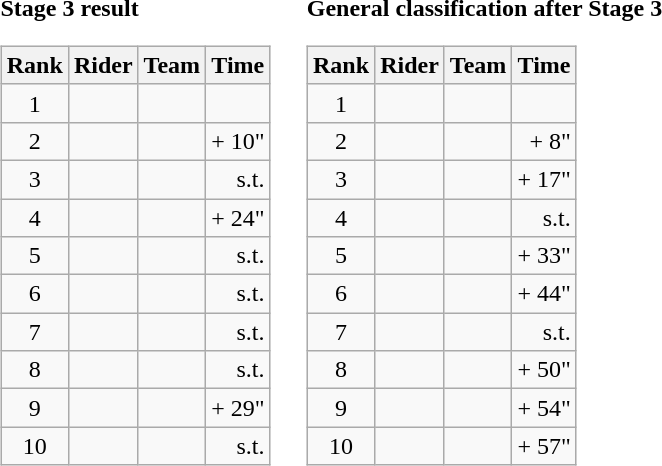<table>
<tr>
<td><strong>Stage 3 result</strong><br><table class="wikitable">
<tr>
<th scope="col">Rank</th>
<th scope="col">Rider</th>
<th scope="col">Team</th>
<th scope="col">Time</th>
</tr>
<tr>
<td style="text-align:center;">1</td>
<td></td>
<td></td>
<td style="text-align:right;"></td>
</tr>
<tr>
<td style="text-align:center;">2</td>
<td></td>
<td></td>
<td style="text-align:right;">+ 10"</td>
</tr>
<tr>
<td style="text-align:center;">3</td>
<td></td>
<td></td>
<td style="text-align:right;">s.t.</td>
</tr>
<tr>
<td style="text-align:center;">4</td>
<td></td>
<td></td>
<td style="text-align:right;">+ 24"</td>
</tr>
<tr>
<td style="text-align:center;">5</td>
<td></td>
<td></td>
<td style="text-align:right;">s.t.</td>
</tr>
<tr>
<td style="text-align:center;">6</td>
<td></td>
<td></td>
<td style="text-align:right;">s.t.</td>
</tr>
<tr>
<td style="text-align:center;">7</td>
<td></td>
<td></td>
<td style="text-align:right;">s.t.</td>
</tr>
<tr>
<td style="text-align:center;">8</td>
<td></td>
<td></td>
<td style="text-align:right;">s.t.</td>
</tr>
<tr>
<td style="text-align:center;">9</td>
<td></td>
<td></td>
<td style="text-align:right;">+ 29"</td>
</tr>
<tr>
<td style="text-align:center;">10</td>
<td></td>
<td></td>
<td style="text-align:right;">s.t.</td>
</tr>
</table>
</td>
<td></td>
<td><strong>General classification after Stage 3</strong><br><table class="wikitable">
<tr>
<th scope="col">Rank</th>
<th scope="col">Rider</th>
<th scope="col">Team</th>
<th scope="col">Time</th>
</tr>
<tr>
<td style="text-align:center;">1</td>
<td></td>
<td></td>
<td style="text-align:right;"></td>
</tr>
<tr>
<td style="text-align:center;">2</td>
<td></td>
<td></td>
<td style="text-align:right;">+ 8"</td>
</tr>
<tr>
<td style="text-align:center;">3</td>
<td></td>
<td></td>
<td style="text-align:right;">+ 17"</td>
</tr>
<tr>
<td style="text-align:center;">4</td>
<td></td>
<td></td>
<td style="text-align:right;">s.t.</td>
</tr>
<tr>
<td style="text-align:center;">5</td>
<td></td>
<td></td>
<td style="text-align:right;">+ 33"</td>
</tr>
<tr>
<td style="text-align:center;">6</td>
<td></td>
<td></td>
<td style="text-align:right;">+ 44"</td>
</tr>
<tr>
<td style="text-align:center;">7</td>
<td></td>
<td></td>
<td style="text-align:right;">s.t.</td>
</tr>
<tr>
<td style="text-align:center;">8</td>
<td></td>
<td></td>
<td style="text-align:right;">+ 50"</td>
</tr>
<tr>
<td style="text-align:center;">9</td>
<td></td>
<td></td>
<td style="text-align:right;">+ 54"</td>
</tr>
<tr>
<td style="text-align:center;">10</td>
<td></td>
<td></td>
<td style="text-align:right;">+ 57"</td>
</tr>
</table>
</td>
</tr>
</table>
